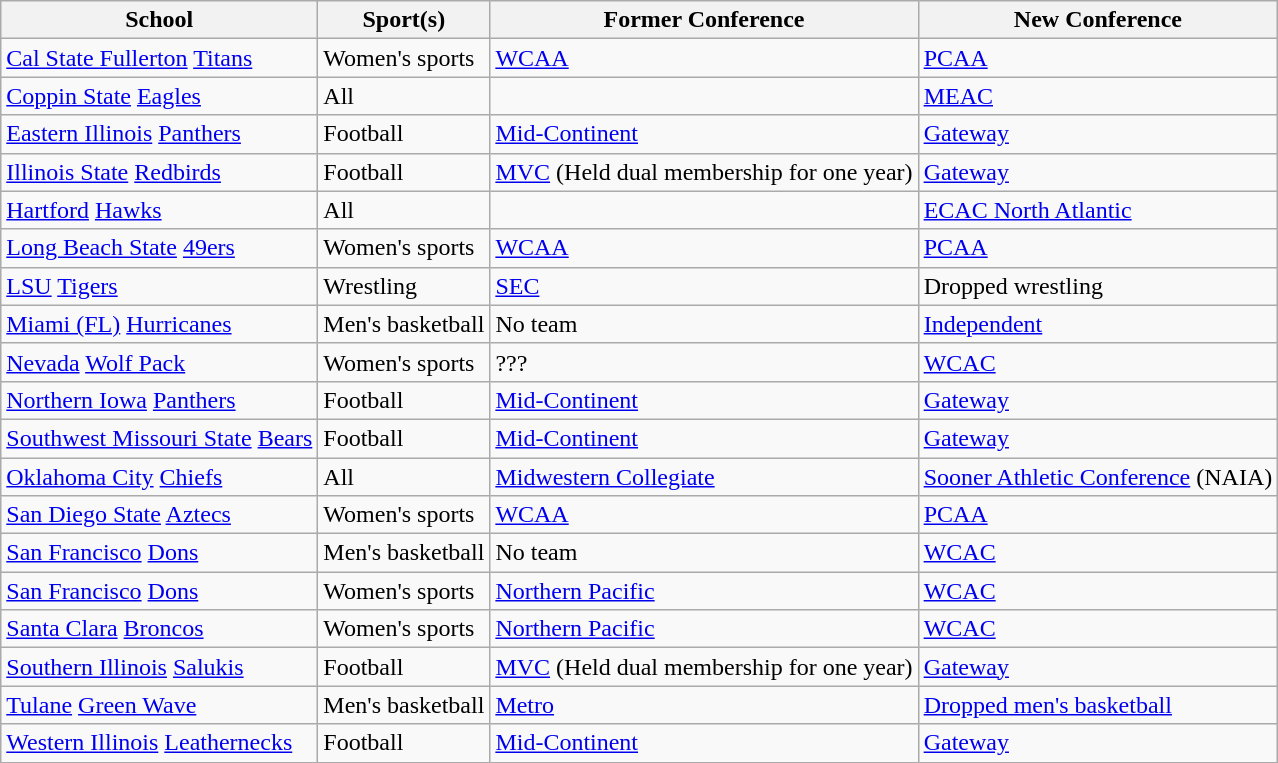<table class="wikitable sortable">
<tr>
<th>School</th>
<th>Sport(s)</th>
<th>Former Conference</th>
<th>New Conference</th>
</tr>
<tr>
<td><a href='#'>Cal State Fullerton</a> <a href='#'>Titans</a></td>
<td>Women's sports</td>
<td><a href='#'>WCAA</a></td>
<td><a href='#'>PCAA</a></td>
</tr>
<tr>
<td><a href='#'>Coppin State</a> <a href='#'>Eagles</a></td>
<td>All</td>
<td></td>
<td><a href='#'>MEAC</a></td>
</tr>
<tr>
<td><a href='#'>Eastern Illinois</a> <a href='#'>Panthers</a></td>
<td>Football</td>
<td><a href='#'>Mid-Continent</a></td>
<td><a href='#'>Gateway</a></td>
</tr>
<tr>
<td><a href='#'>Illinois State</a> <a href='#'>Redbirds</a></td>
<td>Football</td>
<td><a href='#'>MVC</a> (Held dual membership for one year)</td>
<td><a href='#'>Gateway</a></td>
</tr>
<tr>
<td><a href='#'>Hartford</a> <a href='#'>Hawks</a></td>
<td>All</td>
<td></td>
<td><a href='#'>ECAC North Atlantic</a></td>
</tr>
<tr>
<td><a href='#'>Long Beach State</a> <a href='#'>49ers</a></td>
<td>Women's sports</td>
<td><a href='#'>WCAA</a></td>
<td><a href='#'>PCAA</a></td>
</tr>
<tr>
<td><a href='#'>LSU</a> <a href='#'>Tigers</a></td>
<td>Wrestling</td>
<td><a href='#'>SEC</a></td>
<td>Dropped wrestling</td>
</tr>
<tr>
<td><a href='#'>Miami (FL)</a> <a href='#'>Hurricanes</a></td>
<td>Men's basketball</td>
<td>No team</td>
<td><a href='#'>Independent</a></td>
</tr>
<tr>
<td><a href='#'>Nevada</a> <a href='#'>Wolf Pack</a></td>
<td>Women's sports</td>
<td>???</td>
<td><a href='#'>WCAC</a></td>
</tr>
<tr>
<td><a href='#'>Northern Iowa</a> <a href='#'>Panthers</a></td>
<td>Football</td>
<td><a href='#'>Mid-Continent</a></td>
<td><a href='#'>Gateway</a></td>
</tr>
<tr>
<td><a href='#'>Southwest Missouri State</a> <a href='#'>Bears</a></td>
<td>Football</td>
<td><a href='#'>Mid-Continent</a></td>
<td><a href='#'>Gateway</a></td>
</tr>
<tr>
<td><a href='#'>Oklahoma City</a> <a href='#'>Chiefs</a></td>
<td>All</td>
<td><a href='#'>Midwestern Collegiate</a></td>
<td><a href='#'>Sooner Athletic Conference</a> (NAIA)</td>
</tr>
<tr>
<td><a href='#'>San Diego State</a> <a href='#'>Aztecs</a></td>
<td>Women's sports</td>
<td><a href='#'>WCAA</a></td>
<td><a href='#'>PCAA</a></td>
</tr>
<tr>
<td><a href='#'>San Francisco</a> <a href='#'>Dons</a></td>
<td>Men's basketball</td>
<td>No team</td>
<td><a href='#'>WCAC</a></td>
</tr>
<tr>
<td><a href='#'>San Francisco</a> <a href='#'>Dons</a></td>
<td>Women's sports</td>
<td><a href='#'>Northern Pacific</a></td>
<td><a href='#'>WCAC</a></td>
</tr>
<tr>
<td><a href='#'>Santa Clara</a> <a href='#'>Broncos</a></td>
<td>Women's sports</td>
<td><a href='#'>Northern Pacific</a></td>
<td><a href='#'>WCAC</a></td>
</tr>
<tr>
<td><a href='#'>Southern Illinois</a> <a href='#'>Salukis</a></td>
<td>Football</td>
<td><a href='#'>MVC</a> (Held dual membership for one year)</td>
<td><a href='#'>Gateway</a></td>
</tr>
<tr>
<td><a href='#'>Tulane</a> <a href='#'>Green Wave</a></td>
<td>Men's basketball</td>
<td><a href='#'>Metro</a></td>
<td><a href='#'>Dropped men's basketball</a></td>
</tr>
<tr>
<td><a href='#'>Western Illinois</a> <a href='#'>Leathernecks</a></td>
<td>Football</td>
<td><a href='#'>Mid-Continent</a></td>
<td><a href='#'>Gateway</a></td>
</tr>
</table>
